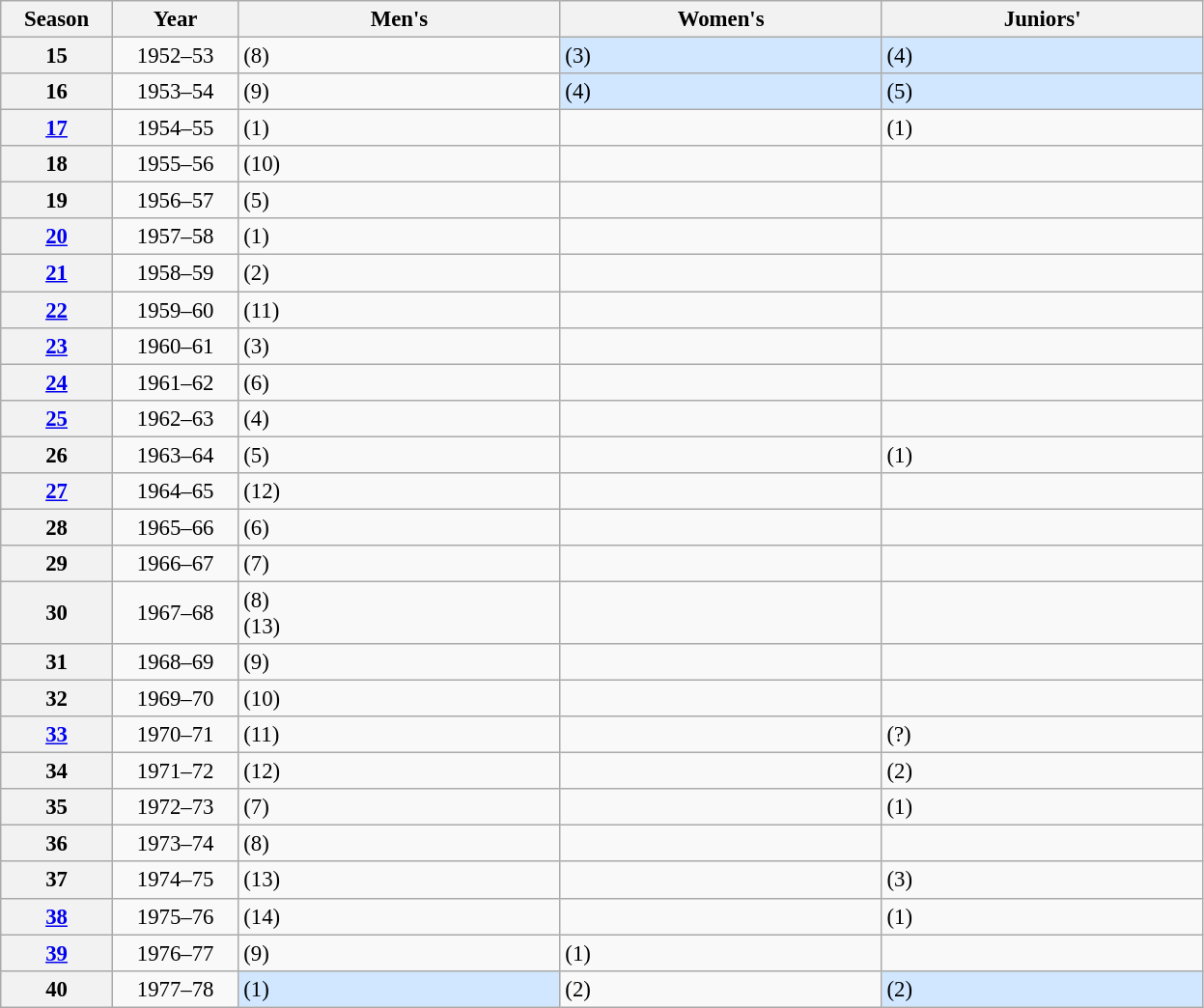<table class="wikitable plainrowheaders" style="font-size:95%;">
<tr>
<th scope="col" style="width:70px;">Season</th>
<th scope="col" style="width:80px;">Year</th>
<th scope="col" style="width:215px;">Men's</th>
<th scope="col" style="width:215px;">Women's</th>
<th scope="col" style="width:215px;">Juniors'</th>
</tr>
<tr>
<th scope="row" style="text-align:center;">15</th>
<td align=center>1952–53</td>
<td> (8)</td>
<td bgcolor=#D0E7FF> (3)</td>
<td bgcolor=#D0E7FF> (4)</td>
</tr>
<tr>
<th scope="row" style="text-align:center;">16</th>
<td align=center>1953–54</td>
<td> (9)</td>
<td bgcolor=#D0E7FF> (4)</td>
<td bgcolor=#D0E7FF> (5)</td>
</tr>
<tr>
<th scope="row" style="text-align:center;"><a href='#'>17</a></th>
<td align=center>1954–55</td>
<td> (1)</td>
<td></td>
<td> (1)</td>
</tr>
<tr>
<th scope="row" style="text-align:center;">18</th>
<td align=center>1955–56</td>
<td> (10)</td>
<td></td>
<td></td>
</tr>
<tr>
<th scope="row" style="text-align:center;">19</th>
<td align=center>1956–57</td>
<td> (5)</td>
<td></td>
<td></td>
</tr>
<tr>
<th scope="row" style="text-align:center;"><a href='#'>20</a></th>
<td align=center>1957–58</td>
<td> (1)</td>
<td></td>
<td></td>
</tr>
<tr>
<th scope="row" style="text-align:center;"><a href='#'>21</a></th>
<td align=center>1958–59</td>
<td> (2)</td>
<td></td>
<td></td>
</tr>
<tr>
<th scope="row" style="text-align:center;"><a href='#'>22</a></th>
<td align=center>1959–60</td>
<td> (11)</td>
<td></td>
<td></td>
</tr>
<tr>
<th scope="row" style="text-align:center;"><a href='#'>23</a></th>
<td align=center>1960–61</td>
<td> (3)</td>
<td></td>
<td></td>
</tr>
<tr>
<th scope="row" style="text-align:center;"><a href='#'>24</a></th>
<td align=center>1961–62</td>
<td> (6)</td>
<td></td>
<td></td>
</tr>
<tr>
<th scope="row" style="text-align:center;"><a href='#'>25</a></th>
<td align=center>1962–63</td>
<td> (4)</td>
<td></td>
<td></td>
</tr>
<tr>
<th scope="row" style="text-align:center;">26</th>
<td align=center>1963–64</td>
<td> (5)</td>
<td></td>
<td> (1)</td>
</tr>
<tr>
<th scope="row" style="text-align:center;"><a href='#'>27</a></th>
<td align=center>1964–65</td>
<td> (12)</td>
<td></td>
<td></td>
</tr>
<tr>
<th scope="row" style="text-align:center;">28</th>
<td align=center>1965–66</td>
<td> (6)</td>
<td></td>
<td></td>
</tr>
<tr>
<th scope="row" style="text-align:center;">29</th>
<td align=center>1966–67</td>
<td> (7)</td>
<td></td>
<td></td>
</tr>
<tr>
<th scope="row" style="text-align:center;">30</th>
<td align=center>1967–68</td>
<td> (8)<br> (13)</td>
<td></td>
<td></td>
</tr>
<tr>
<th scope="row" style="text-align:center;">31</th>
<td align=center>1968–69</td>
<td> (9)</td>
<td></td>
<td></td>
</tr>
<tr>
<th scope="row" style="text-align:center;">32</th>
<td align=center>1969–70</td>
<td> (10)</td>
<td></td>
<td></td>
</tr>
<tr>
<th scope="row" style="text-align:center;"><a href='#'>33</a></th>
<td align=center>1970–71</td>
<td> (11)</td>
<td></td>
<td> (?) </td>
</tr>
<tr>
<th scope="row" style="text-align:center;">34</th>
<td align=center>1971–72</td>
<td> (12)</td>
<td></td>
<td> (2)</td>
</tr>
<tr>
<th scope="row" style="text-align:center;">35</th>
<td align=center>1972–73</td>
<td> (7)</td>
<td></td>
<td> (1)</td>
</tr>
<tr>
<th scope="row" style="text-align:center;">36</th>
<td align=center>1973–74</td>
<td> (8)</td>
<td></td>
<td></td>
</tr>
<tr>
<th scope="row" style="text-align:center;">37</th>
<td align=center>1974–75</td>
<td> (13)</td>
<td></td>
<td> (3)</td>
</tr>
<tr>
<th scope="row" style="text-align:center;"><a href='#'>38</a></th>
<td align=center>1975–76</td>
<td> (14)</td>
<td></td>
<td> (1)</td>
</tr>
<tr>
<th scope="row" style="text-align:center;"><a href='#'>39</a></th>
<td align=center>1976–77</td>
<td> (9)</td>
<td> (1)</td>
<td></td>
</tr>
<tr>
<th scope="row" style="text-align:center;">40</th>
<td align=center>1977–78</td>
<td bgcolor=#D0E7FF> (1)</td>
<td> (2)</td>
<td bgcolor=#D0E7FF> (2)</td>
</tr>
</table>
